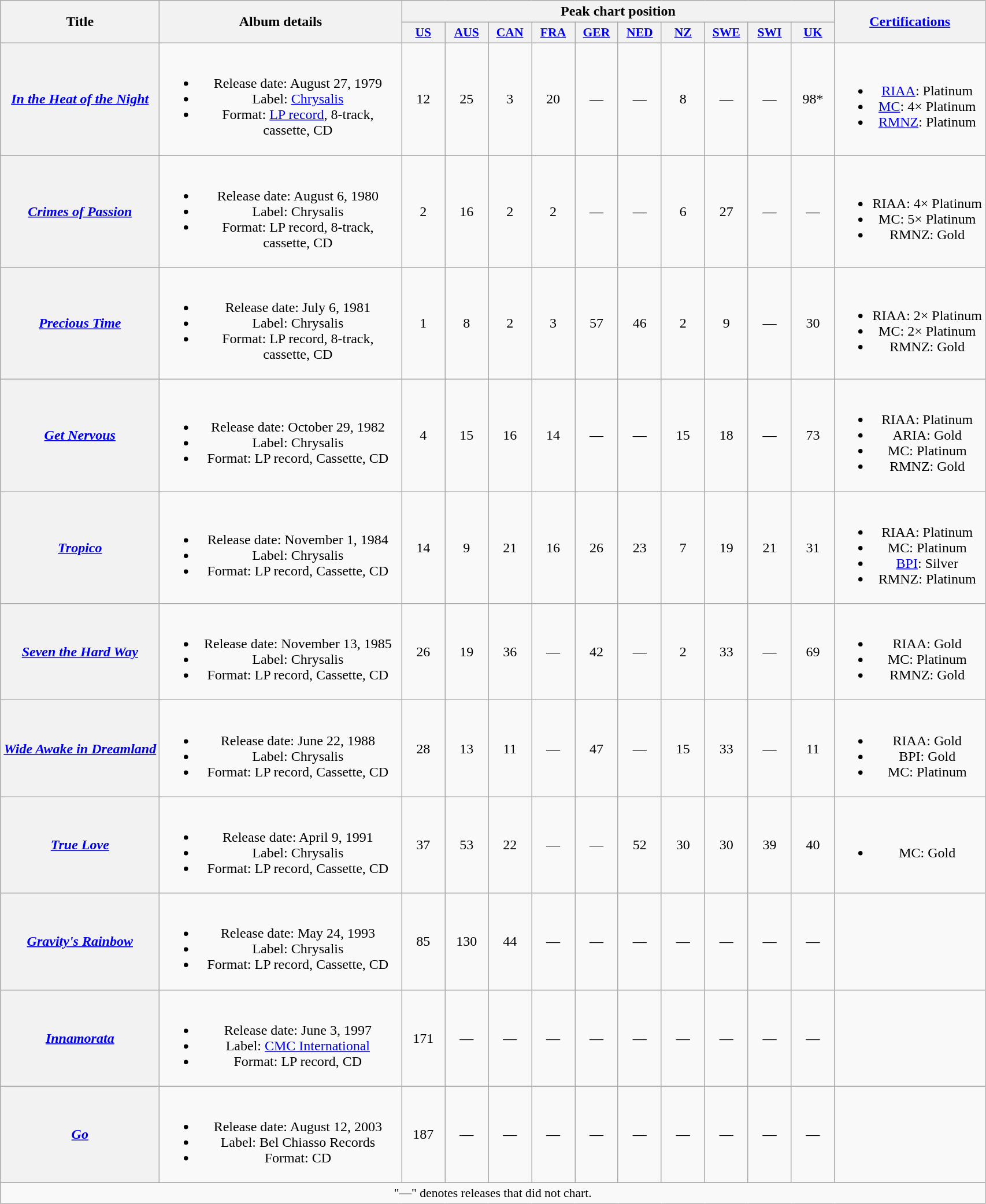<table class="wikitable plainrowheaders" style="text-align:center;">
<tr>
<th scope="col" rowspan="2" style="width:11em;">Title</th>
<th scope="col" rowspan="2" style="width:17em;">Album details</th>
<th scope="col" colspan="10">Peak chart position</th>
<th scope="col" rowspan="2"><a href='#'>Certifications</a></th>
</tr>
<tr>
<th scope="col" style="width:3em;font-size:90%;"><a href='#'>US</a><br></th>
<th scope="col" style="width:3em;font-size:90%;"><a href='#'>AUS</a><br></th>
<th scope="col" style="width:3em;font-size:90%;"><a href='#'>CAN</a><br></th>
<th scope="col" style="width:3em;font-size:90%;"><a href='#'>FRA</a><br></th>
<th scope="col" style="width:3em;font-size:90%;"><a href='#'>GER</a><br></th>
<th scope="col" style="width:3em;font-size:90%;"><a href='#'>NED</a><br></th>
<th scope="col" style="width:3em;font-size:90%;"><a href='#'>NZ</a><br></th>
<th scope="col" style="width:3em;font-size:90%;"><a href='#'>SWE</a><br></th>
<th scope="col" style="width:3em;font-size:90%;"><a href='#'>SWI</a><br></th>
<th scope="col" style="width:3em;font-size:90%;"><a href='#'>UK</a><br></th>
</tr>
<tr>
<th scope="row"><em><a href='#'>In the Heat of the Night</a></em></th>
<td><br><ul><li>Release date: August 27, 1979</li><li>Label: <a href='#'>Chrysalis</a></li><li>Format: <a href='#'>LP record</a>, 8-track, cassette, CD</li></ul></td>
<td>12</td>
<td>25</td>
<td>3</td>
<td>20</td>
<td>—</td>
<td>—</td>
<td>8</td>
<td>—</td>
<td>—</td>
<td>98*</td>
<td><br><ul><li><a href='#'>RIAA</a>: Platinum</li><li><a href='#'>MC</a>: 4× Platinum</li><li><a href='#'>RMNZ</a>: Platinum</li></ul></td>
</tr>
<tr>
<th scope="row"><em><a href='#'>Crimes of Passion</a></em></th>
<td><br><ul><li>Release date: August 6, 1980</li><li>Label: Chrysalis</li><li>Format: LP record, 8-track, cassette, CD</li></ul></td>
<td>2</td>
<td>16</td>
<td>2</td>
<td>2</td>
<td>—</td>
<td>—</td>
<td>6</td>
<td>27</td>
<td>—</td>
<td>—</td>
<td><br><ul><li>RIAA: 4× Platinum</li><li>MC: 5× Platinum</li><li>RMNZ: Gold</li></ul></td>
</tr>
<tr>
<th scope="row"><em><a href='#'>Precious Time</a></em></th>
<td><br><ul><li>Release date: July 6, 1981</li><li>Label: Chrysalis</li><li>Format: LP record, 8-track, cassette, CD</li></ul></td>
<td>1</td>
<td>8</td>
<td>2</td>
<td>3</td>
<td>57</td>
<td>46</td>
<td>2</td>
<td>9</td>
<td>—</td>
<td>30</td>
<td><br><ul><li>RIAA: 2× Platinum</li><li>MC: 2× Platinum</li><li>RMNZ: Gold</li></ul></td>
</tr>
<tr>
<th scope="row"><em><a href='#'>Get Nervous</a></em></th>
<td><br><ul><li>Release date: October 29, 1982</li><li>Label: Chrysalis</li><li>Format: LP record, Cassette, CD</li></ul></td>
<td>4</td>
<td>15</td>
<td>16</td>
<td>14</td>
<td>—</td>
<td>—</td>
<td>15</td>
<td>18</td>
<td>—</td>
<td>73</td>
<td><br><ul><li>RIAA: Platinum</li><li>ARIA: Gold</li><li>MC: Platinum</li><li>RMNZ: Gold</li></ul></td>
</tr>
<tr>
<th scope="row"><em><a href='#'>Tropico</a></em></th>
<td><br><ul><li>Release date: November 1, 1984</li><li>Label: Chrysalis</li><li>Format: LP record, Cassette, CD</li></ul></td>
<td>14</td>
<td>9</td>
<td>21</td>
<td>16</td>
<td>26</td>
<td>23</td>
<td>7</td>
<td>19</td>
<td>21</td>
<td>31</td>
<td><br><ul><li>RIAA: Platinum</li><li>MC: Platinum</li><li><a href='#'>BPI</a>: Silver</li><li>RMNZ: Platinum</li></ul></td>
</tr>
<tr>
<th scope="row"><em><a href='#'>Seven the Hard Way</a></em></th>
<td><br><ul><li>Release date: November 13, 1985</li><li>Label: Chrysalis</li><li>Format: LP record, Cassette, CD</li></ul></td>
<td>26</td>
<td>19</td>
<td>36</td>
<td>—</td>
<td>42</td>
<td>—</td>
<td>2</td>
<td>33</td>
<td>—</td>
<td>69</td>
<td><br><ul><li>RIAA: Gold</li><li>MC: Platinum</li><li>RMNZ: Gold</li></ul></td>
</tr>
<tr>
<th scope="row"><em><a href='#'>Wide Awake in Dreamland</a></em></th>
<td><br><ul><li>Release date: June 22, 1988</li><li>Label: Chrysalis</li><li>Format: LP record, Cassette, CD</li></ul></td>
<td>28</td>
<td>13</td>
<td>11</td>
<td>—</td>
<td>47</td>
<td>—</td>
<td>15</td>
<td>33</td>
<td>—</td>
<td>11</td>
<td><br><ul><li>RIAA: Gold</li><li>BPI: Gold </li><li>MC: Platinum</li></ul></td>
</tr>
<tr>
<th scope="row"><em><a href='#'>True Love</a></em></th>
<td><br><ul><li>Release date: April 9, 1991</li><li>Label: Chrysalis</li><li>Format: LP record, Cassette, CD</li></ul></td>
<td>37</td>
<td>53</td>
<td>22</td>
<td>—</td>
<td>—</td>
<td>52</td>
<td>30</td>
<td>30</td>
<td>39</td>
<td>40</td>
<td><br><ul><li>MC: Gold</li></ul></td>
</tr>
<tr>
<th scope="row"><em><a href='#'>Gravity's Rainbow</a></em></th>
<td><br><ul><li>Release date: May 24, 1993</li><li>Label: Chrysalis</li><li>Format: LP record, Cassette, CD</li></ul></td>
<td>85</td>
<td>130</td>
<td>44</td>
<td>—</td>
<td>—</td>
<td>—</td>
<td>—</td>
<td>—</td>
<td>—</td>
<td>—</td>
<td></td>
</tr>
<tr>
<th scope="row"><em><a href='#'>Innamorata</a></em></th>
<td><br><ul><li>Release date: June 3, 1997</li><li>Label: <a href='#'>CMC International</a></li><li>Format: LP record, CD</li></ul></td>
<td>171</td>
<td>—</td>
<td>—</td>
<td>—</td>
<td>—</td>
<td>—</td>
<td>—</td>
<td>—</td>
<td>—</td>
<td>—</td>
<td></td>
</tr>
<tr>
<th scope="row"><em><a href='#'>Go</a></em></th>
<td><br><ul><li>Release date: August 12, 2003</li><li>Label: Bel Chiasso Records</li><li>Format: CD</li></ul></td>
<td>187</td>
<td>—</td>
<td>—</td>
<td>—</td>
<td>—</td>
<td>—</td>
<td>—</td>
<td>—</td>
<td>—</td>
<td>—</td>
<td></td>
</tr>
<tr>
<td colspan="14" style="font-size:90%">"—" denotes releases that did not chart.</td>
</tr>
</table>
